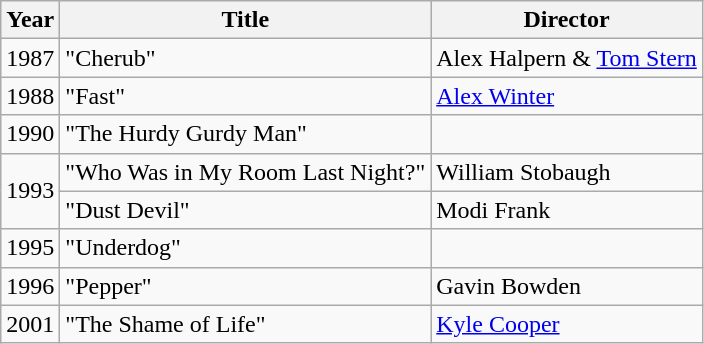<table class="wikitable">
<tr>
<th>Year</th>
<th>Title</th>
<th>Director</th>
</tr>
<tr>
<td>1987</td>
<td>"Cherub"</td>
<td>Alex Halpern & <a href='#'>Tom Stern</a></td>
</tr>
<tr>
<td>1988</td>
<td>"Fast"</td>
<td><a href='#'>Alex Winter</a></td>
</tr>
<tr>
<td>1990</td>
<td>"The Hurdy Gurdy Man"</td>
<td></td>
</tr>
<tr>
<td rowspan=2>1993</td>
<td>"Who Was in My Room Last Night?"</td>
<td>William Stobaugh</td>
</tr>
<tr>
<td>"Dust Devil"</td>
<td>Modi Frank</td>
</tr>
<tr>
<td>1995</td>
<td>"Underdog"</td>
<td></td>
</tr>
<tr>
<td>1996</td>
<td>"Pepper"</td>
<td>Gavin Bowden</td>
</tr>
<tr>
<td>2001</td>
<td>"The Shame of Life"</td>
<td><a href='#'>Kyle Cooper</a></td>
</tr>
</table>
